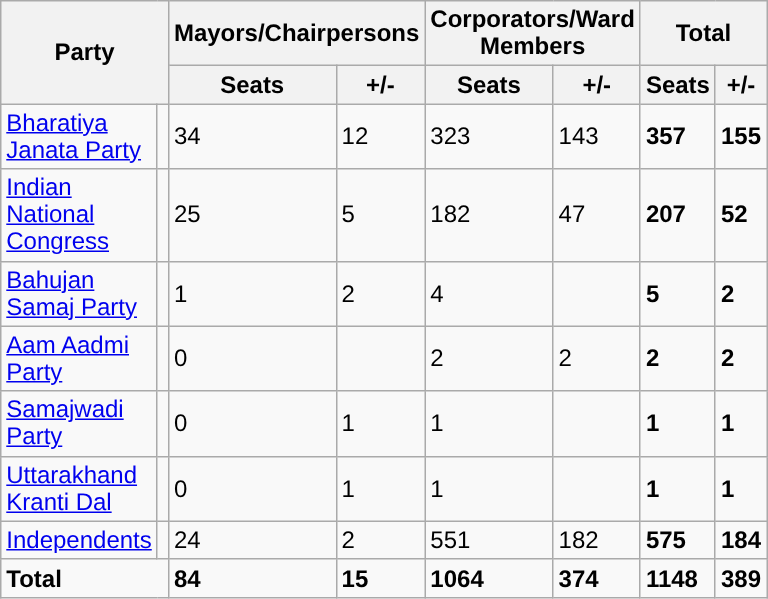<table style="width:40%; border:2px black; font-size:x-big; font-family:arial;" class="wikitable sortable">
<tr>
<th rowspan=2; colspan=2>Party</th>
<th colspan=2>Mayors/Chairpersons</th>
<th colspan=2>Corporators/Ward Members</th>
<th colspan=2>Total</th>
</tr>
<tr>
<th>Seats</th>
<th>+/-</th>
<th>Seats</th>
<th>+/-</th>
<th>Seats</th>
<th>+/-</th>
</tr>
<tr>
<td><a href='#'>Bharatiya Janata Party</a></td>
<td width="4px" style="background-color: "></td>
<td>34</td>
<td> 12</td>
<td>323</td>
<td> 143</td>
<td><strong>357</strong></td>
<td> <strong>155</strong></td>
</tr>
<tr>
<td><a href='#'>Indian National Congress</a></td>
<td width="4px" style="background-color: "></td>
<td>25</td>
<td> 5</td>
<td>182</td>
<td> 47</td>
<td><strong>207</strong></td>
<td> <strong>52</strong></td>
</tr>
<tr>
<td><a href='#'>Bahujan Samaj Party</a></td>
<td width="4px" style="background-color: "></td>
<td>1</td>
<td> 2</td>
<td>4</td>
<td></td>
<td><strong>5</strong></td>
<td> <strong>2</strong></td>
</tr>
<tr>
<td><a href='#'>Aam Aadmi Party</a></td>
<td width="4px" style="background-color: "></td>
<td>0</td>
<td></td>
<td>2</td>
<td> 2</td>
<td><strong>2</strong></td>
<td> <strong>2</strong></td>
</tr>
<tr>
<td><a href='#'>Samajwadi Party</a></td>
<td width="4px" style="background-color: "></td>
<td>0</td>
<td> 1</td>
<td>1</td>
<td></td>
<td><strong>1</strong></td>
<td> <strong>1</strong></td>
</tr>
<tr>
<td><a href='#'>Uttarakhand Kranti Dal</a></td>
<td width="4px" style="background-color: "></td>
<td>0</td>
<td> 1</td>
<td>1</td>
<td></td>
<td><strong>1</strong></td>
<td> <strong>1</strong></td>
</tr>
<tr>
<td><a href='#'>Independents</a></td>
<td width="4px" style="background-color: "></td>
<td>24</td>
<td> 2</td>
<td>551</td>
<td> 182</td>
<td><strong>575</strong></td>
<td> <strong>184</strong></td>
</tr>
<tr>
<td colspan=2><strong>Total</strong></td>
<td><strong>84</strong></td>
<td> <strong>15</strong></td>
<td><strong>1064</strong></td>
<td> <strong>374</strong></td>
<td><strong>1148</strong></td>
<td> <strong>389</strong></td>
</tr>
</table>
